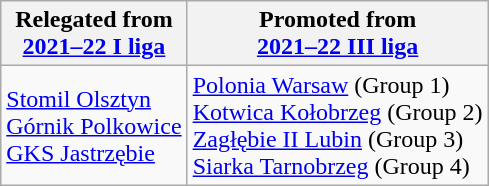<table class="wikitable">
<tr>
<th>Relegated from<br><a href='#'>2021–22 I liga</a></th>
<th>Promoted from<br><a href='#'>2021–22 III liga</a></th>
</tr>
<tr>
<td> <a href='#'>Stomil Olsztyn</a><br> <a href='#'>Górnik Polkowice</a><br> <a href='#'>GKS Jastrzębie</a></td>
<td> <a href='#'>Polonia Warsaw</a> (Group 1)<br> <a href='#'>Kotwica Kołobrzeg</a> (Group 2)<br> <a href='#'>Zagłębie II Lubin</a> (Group 3)<br> <a href='#'>Siarka Tarnobrzeg</a> (Group 4)</td>
</tr>
</table>
